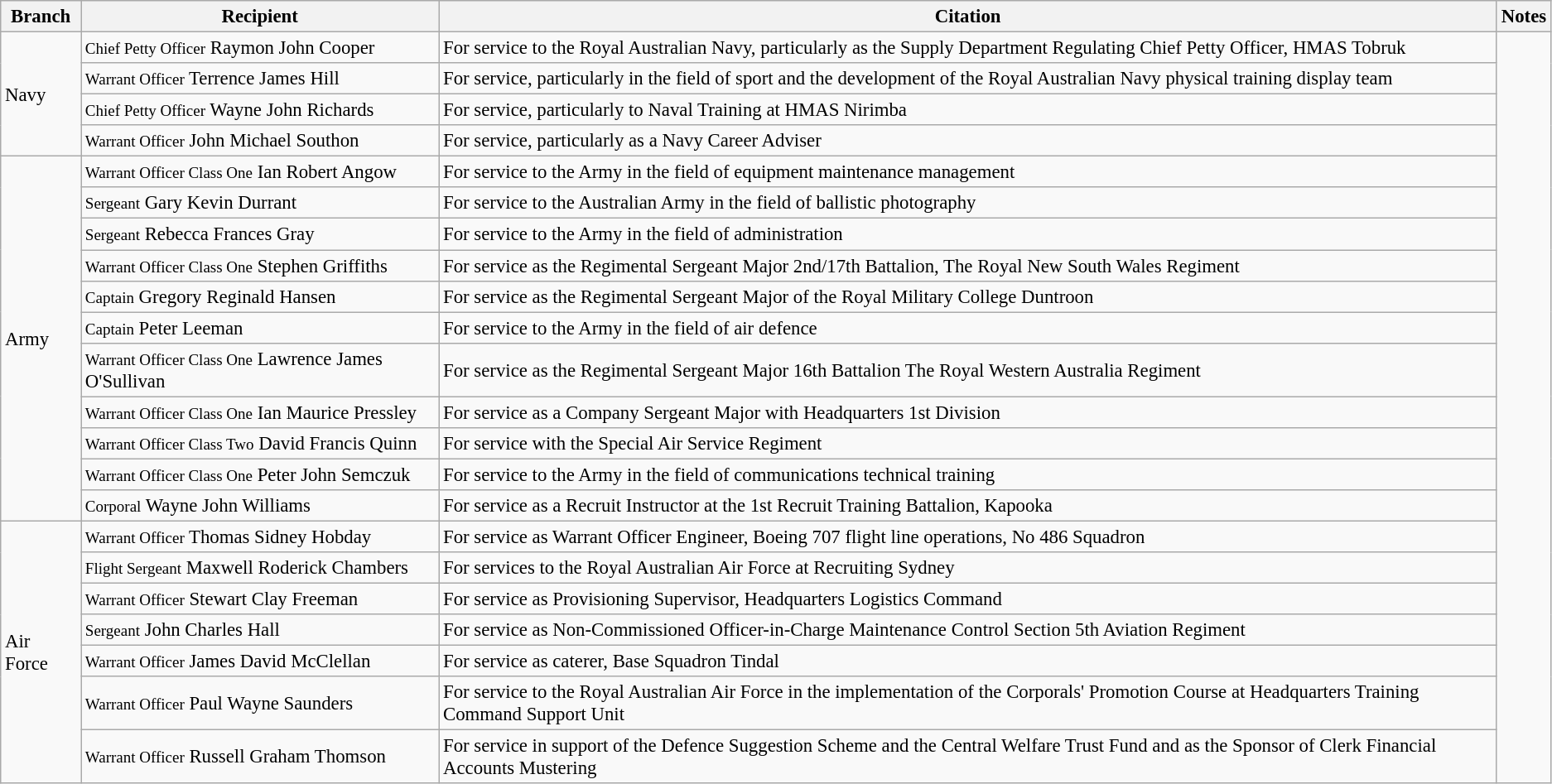<table class="wikitable" style="font-size:95%;">
<tr>
<th>Branch</th>
<th>Recipient</th>
<th>Citation</th>
<th>Notes</th>
</tr>
<tr>
<td rowspan="4">Navy</td>
<td><small>Chief Petty Officer</small> Raymon John Cooper</td>
<td>For service to the Royal Australian Navy, particularly as the Supply Department Regulating Chief Petty Officer, HMAS Tobruk</td>
<td rowspan="22"></td>
</tr>
<tr>
<td><small>Warrant Officer</small> Terrence James Hill</td>
<td>For service, particularly in the field of sport and the development of the Royal Australian Navy physical training display team</td>
</tr>
<tr>
<td><small>Chief Petty Officer</small> Wayne John Richards</td>
<td>For service, particularly to Naval Training at HMAS Nirimba</td>
</tr>
<tr>
<td><small>Warrant Officer</small> John Michael Southon</td>
<td>For service, particularly as a Navy Career Adviser</td>
</tr>
<tr>
<td rowspan="11">Army</td>
<td><small>Warrant Officer Class One</small> Ian Robert Angow</td>
<td>For service to the Army in the field of equipment maintenance management</td>
</tr>
<tr>
<td><small>Sergeant</small> Gary Kevin Durrant</td>
<td>For service to the Australian Army in the field of ballistic photography</td>
</tr>
<tr>
<td><small>Sergeant</small> Rebecca Frances Gray</td>
<td>For service to the Army in the field of administration</td>
</tr>
<tr>
<td><small>Warrant Officer Class One</small> Stephen Griffiths</td>
<td>For service as the Regimental Sergeant Major 2nd/17th Battalion, The Royal New South Wales Regiment</td>
</tr>
<tr>
<td><small>Captain</small> Gregory Reginald Hansen</td>
<td>For service as the Regimental Sergeant Major of the Royal Military College Duntroon</td>
</tr>
<tr>
<td><small>Captain</small> Peter Leeman</td>
<td>For service to the Army in the field of air defence</td>
</tr>
<tr>
<td><small>Warrant Officer Class One</small> Lawrence James O'Sullivan</td>
<td>For service as the Regimental Sergeant Major 16th Battalion The Royal Western Australia Regiment</td>
</tr>
<tr>
<td><small>Warrant Officer Class One</small> Ian Maurice Pressley</td>
<td>For service as a Company Sergeant Major with Headquarters 1st Division</td>
</tr>
<tr>
<td><small>Warrant Officer Class Two</small> David Francis Quinn</td>
<td>For service with the Special Air Service Regiment</td>
</tr>
<tr>
<td><small>Warrant Officer Class One</small> Peter John Semczuk</td>
<td>For service to the Army in the field of communications technical training</td>
</tr>
<tr>
<td><small>Corporal</small> Wayne John Williams</td>
<td>For service as a Recruit Instructor at the 1st Recruit Training Battalion, Kapooka</td>
</tr>
<tr>
<td rowspan="7">Air Force</td>
<td><small>Warrant Officer</small> Thomas Sidney Hobday</td>
<td>For service as Warrant Officer Engineer, Boeing 707 flight line operations, No 486 Squadron</td>
</tr>
<tr>
<td><small>Flight Sergeant</small> Maxwell Roderick Chambers</td>
<td>For services to the Royal Australian Air Force at Recruiting Sydney</td>
</tr>
<tr>
<td><small>Warrant Officer</small> Stewart Clay Freeman</td>
<td>For service as Provisioning Supervisor, Headquarters Logistics Command</td>
</tr>
<tr>
<td><small>Sergeant</small> John Charles Hall</td>
<td>For service as Non-Commissioned Officer-in-Charge Maintenance Control Section 5th Aviation Regiment</td>
</tr>
<tr>
<td><small>Warrant Officer</small> James David McClellan</td>
<td>For service as caterer, Base Squadron Tindal</td>
</tr>
<tr>
<td><small>Warrant Officer</small> Paul Wayne Saunders</td>
<td>For service to the Royal Australian Air Force in the implementation of the Corporals' Promotion Course at Headquarters Training Command Support Unit</td>
</tr>
<tr>
<td><small>Warrant Officer</small> Russell Graham Thomson</td>
<td>For service in support of the Defence Suggestion Scheme and the Central Welfare Trust Fund and as the Sponsor of Clerk Financial Accounts Mustering</td>
</tr>
</table>
